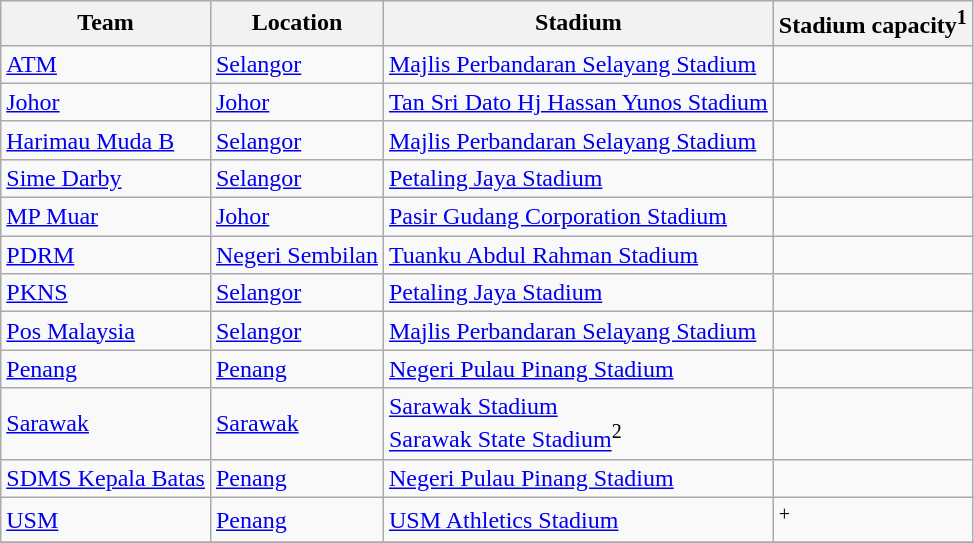<table class="wikitable sortable" style="text-align: left;">
<tr>
<th>Team</th>
<th>Location</th>
<th>Stadium</th>
<th>Stadium capacity<sup>1</sup></th>
</tr>
<tr>
<td><a href='#'>ATM</a></td>
<td><a href='#'>Selangor</a></td>
<td><a href='#'>Majlis Perbandaran Selayang Stadium</a></td>
<td></td>
</tr>
<tr>
<td><a href='#'>Johor</a></td>
<td><a href='#'>Johor</a></td>
<td><a href='#'>Tan Sri Dato Hj Hassan Yunos Stadium</a></td>
<td></td>
</tr>
<tr>
<td><a href='#'>Harimau Muda B</a></td>
<td><a href='#'>Selangor</a></td>
<td><a href='#'>Majlis Perbandaran Selayang Stadium</a></td>
<td></td>
</tr>
<tr>
<td><a href='#'>Sime Darby</a></td>
<td><a href='#'>Selangor</a></td>
<td><a href='#'>Petaling Jaya Stadium</a></td>
<td></td>
</tr>
<tr>
<td><a href='#'>MP Muar</a></td>
<td><a href='#'>Johor</a></td>
<td><a href='#'>Pasir Gudang Corporation Stadium</a></td>
<td></td>
</tr>
<tr>
<td><a href='#'>PDRM</a></td>
<td><a href='#'>Negeri Sembilan</a></td>
<td><a href='#'>Tuanku Abdul Rahman Stadium</a></td>
<td></td>
</tr>
<tr>
<td><a href='#'>PKNS</a></td>
<td><a href='#'>Selangor</a></td>
<td><a href='#'>Petaling Jaya Stadium</a></td>
<td></td>
</tr>
<tr>
<td><a href='#'>Pos Malaysia</a></td>
<td><a href='#'>Selangor</a></td>
<td><a href='#'>Majlis Perbandaran Selayang Stadium</a></td>
<td></td>
</tr>
<tr>
<td><a href='#'>Penang</a></td>
<td><a href='#'>Penang</a></td>
<td><a href='#'>Negeri Pulau Pinang Stadium</a></td>
<td></td>
</tr>
<tr>
<td><a href='#'>Sarawak</a></td>
<td><a href='#'>Sarawak</a></td>
<td><a href='#'>Sarawak Stadium</a><br><a href='#'>Sarawak State Stadium</a><sup>2</sup></td>
<td><br></td>
</tr>
<tr>
<td><a href='#'>SDMS Kepala Batas</a></td>
<td><a href='#'>Penang</a></td>
<td><a href='#'>Negeri Pulau Pinang Stadium</a></td>
<td></td>
</tr>
<tr>
<td><a href='#'>USM</a></td>
<td><a href='#'>Penang</a></td>
<td><a href='#'>USM Athletics Stadium</a></td>
<td><sup>+</sup></td>
</tr>
<tr>
</tr>
</table>
